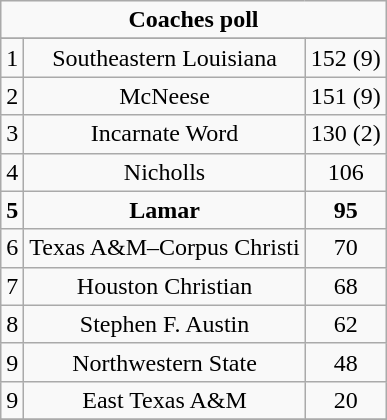<table class="wikitable">
<tr align="center">
<td align="center" Colspan="3"><strong>Coaches poll</strong></td>
</tr>
<tr align="center">
</tr>
<tr align="center">
<td>1</td>
<td>Southeastern Louisiana</td>
<td>152 (9)</td>
</tr>
<tr align="center">
<td>2</td>
<td>McNeese</td>
<td>151 (9)</td>
</tr>
<tr align="center">
<td>3</td>
<td>Incarnate Word</td>
<td>130 (2)</td>
</tr>
<tr align="center">
<td>4</td>
<td>Nicholls</td>
<td>106</td>
</tr>
<tr align="center">
<td><strong>5</strong></td>
<td><strong>Lamar</strong></td>
<td><strong>95</strong></td>
</tr>
<tr align="center">
<td>6</td>
<td>Texas A&M–Corpus Christi</td>
<td>70</td>
</tr>
<tr align="center">
<td>7</td>
<td>Houston Christian</td>
<td>68</td>
</tr>
<tr align="center">
<td>8</td>
<td>Stephen F. Austin</td>
<td>62</td>
</tr>
<tr align="center">
<td>9</td>
<td>Northwestern State</td>
<td>48</td>
</tr>
<tr align="center">
<td>9</td>
<td>East Texas A&M</td>
<td>20</td>
</tr>
<tr align="center">
</tr>
</table>
